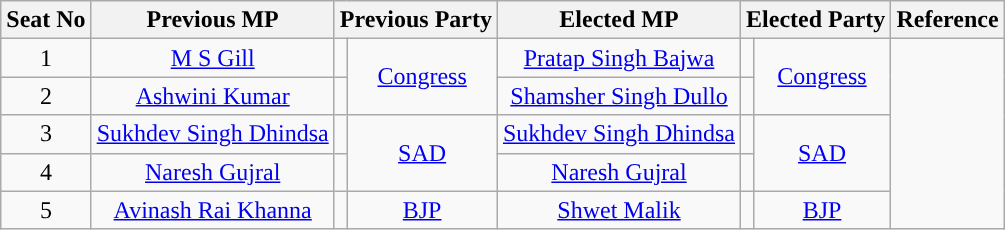<table class="wikitable">
<tr>
<th>Seat No</th>
<th>Previous MP</th>
<th colspan=2>Previous Party</th>
<th>Elected MP</th>
<th colspan=2>Elected Party</th>
<th>Reference</th>
</tr>
<tr style="text-align:center;">
<td>1</td>
<td><a href='#'>M S Gill</a></td>
<td width="1px"></td>
<td rowspan="2"><a href='#'>Congress</a></td>
<td><a href='#'>Pratap Singh Bajwa</a></td>
<td width="1px"></td>
<td rowspan="2"><a href='#'>Congress</a></td>
<td rowspan=5></td>
</tr>
<tr style="text-align:center;">
<td>2</td>
<td><a href='#'>Ashwini Kumar</a></td>
<td width="1px"></td>
<td><a href='#'>Shamsher Singh Dullo</a></td>
<td width="1px"></td>
</tr>
<tr style="text-align:center;">
<td>3</td>
<td><a href='#'>Sukhdev Singh Dhindsa</a></td>
<td width="1px"></td>
<td rowspan="2"><a href='#'>SAD</a></td>
<td><a href='#'>Sukhdev Singh Dhindsa</a></td>
<td width="1px"></td>
<td rowspan="2"><a href='#'>SAD</a></td>
</tr>
<tr style="text-align:center;">
<td>4</td>
<td><a href='#'>Naresh Gujral</a></td>
<td width="1px"></td>
<td><a href='#'>Naresh Gujral</a></td>
<td width="1px"></td>
</tr>
<tr style="text-align:center;">
<td>5</td>
<td><a href='#'>Avinash Rai Khanna</a></td>
<td width="1px"></td>
<td><a href='#'>BJP</a></td>
<td><a href='#'>Shwet Malik</a></td>
<td width="1px"></td>
<td><a href='#'>BJP</a></td>
</tr>
</table>
